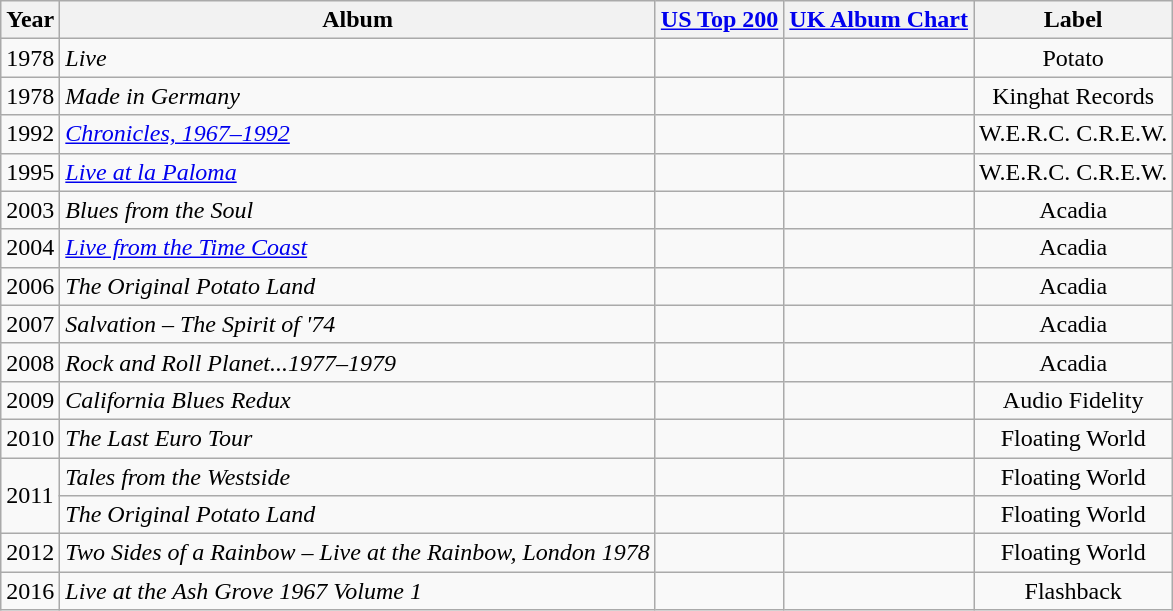<table class="wikitable">
<tr>
<th>Year</th>
<th>Album</th>
<th><a href='#'>US Top 200</a></th>
<th><a href='#'>UK Album Chart</a></th>
<th>Label</th>
</tr>
<tr>
<td>1978</td>
<td><em>Live</em></td>
<td align="center"></td>
<td align="center"></td>
<td align="center">Potato</td>
</tr>
<tr>
<td>1978</td>
<td><em>Made in Germany</em></td>
<td align="center"></td>
<td align="center"></td>
<td align="center">Kinghat Records</td>
</tr>
<tr>
<td>1992</td>
<td><em><a href='#'>Chronicles, 1967–1992</a></em></td>
<td align="center"></td>
<td align="center"></td>
<td align="center">W.E.R.C. C.R.E.W.</td>
</tr>
<tr>
<td>1995</td>
<td><em><a href='#'>Live at la Paloma</a></em></td>
<td align="center"></td>
<td align="center"></td>
<td align="center">W.E.R.C. C.R.E.W.</td>
</tr>
<tr>
<td>2003</td>
<td><em>Blues from the Soul</em></td>
<td align="center"></td>
<td align="center"></td>
<td align="center">Acadia</td>
</tr>
<tr>
<td>2004</td>
<td><em><a href='#'>Live from the Time Coast</a></em></td>
<td align="center"></td>
<td align="center"></td>
<td align="center">Acadia</td>
</tr>
<tr>
<td>2006</td>
<td><em>The Original Potato Land</em></td>
<td align="center"></td>
<td align="center"></td>
<td align="center">Acadia</td>
</tr>
<tr>
<td>2007</td>
<td><em>Salvation – The Spirit of '74</em></td>
<td align="center"></td>
<td align="center"></td>
<td align="center">Acadia</td>
</tr>
<tr>
<td>2008</td>
<td><em>Rock and Roll Planet...1977–1979</em></td>
<td align="center"></td>
<td align="center"></td>
<td align="center">Acadia</td>
</tr>
<tr>
<td>2009</td>
<td><em>California Blues Redux</em></td>
<td align="center"></td>
<td align="center"></td>
<td align="center">Audio Fidelity</td>
</tr>
<tr>
<td>2010</td>
<td><em>The Last Euro Tour</em></td>
<td align="center"></td>
<td align="center"></td>
<td align="center">Floating World</td>
</tr>
<tr>
<td rowspan="2">2011</td>
<td><em>Tales from the Westside</em></td>
<td align="center"></td>
<td align="center"></td>
<td align="center">Floating World</td>
</tr>
<tr>
<td><em>The Original Potato Land</em></td>
<td align="center"></td>
<td align="center"></td>
<td align="center">Floating World</td>
</tr>
<tr>
<td>2012</td>
<td><em>Two Sides of a Rainbow – Live at the Rainbow, London 1978</em></td>
<td align="center"></td>
<td align="center"></td>
<td align="center">Floating World</td>
</tr>
<tr>
<td>2016</td>
<td><em>Live at the Ash Grove 1967 Volume 1</em></td>
<td align="center"></td>
<td align="center"></td>
<td align="center">Flashback</td>
</tr>
</table>
